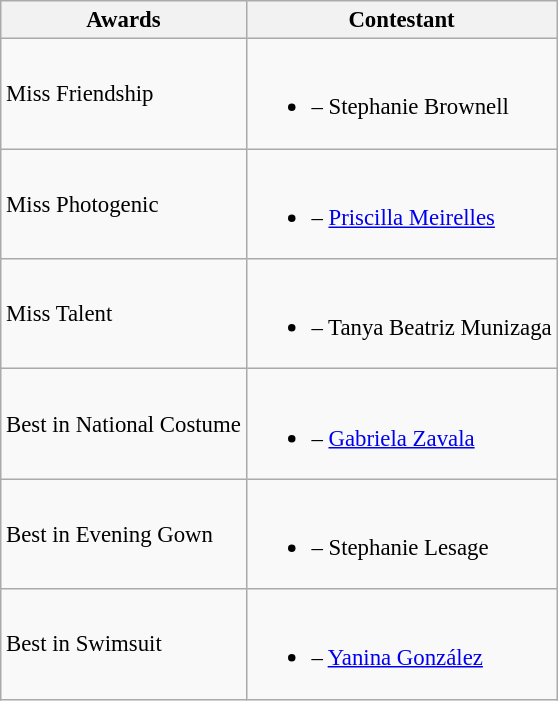<table class="wikitable sortable" style="font-size:95%;">
<tr>
<th>Awards</th>
<th>Contestant</th>
</tr>
<tr>
<td>Miss Friendship</td>
<td><br><ul><li> – Stephanie Brownell</li></ul></td>
</tr>
<tr>
<td>Miss Photogenic</td>
<td><br><ul><li> – <a href='#'>Priscilla Meirelles</a></li></ul></td>
</tr>
<tr>
<td>Miss Talent</td>
<td><br><ul><li> – Tanya Beatriz Munizaga</li></ul></td>
</tr>
<tr>
<td>Best in National Costume</td>
<td><br><ul><li> – <a href='#'>Gabriela Zavala</a></li></ul></td>
</tr>
<tr>
<td>Best in Evening Gown</td>
<td><br><ul><li> – Stephanie Lesage</li></ul></td>
</tr>
<tr>
<td>Best in Swimsuit</td>
<td><br><ul><li> – <a href='#'>Yanina González</a></li></ul></td>
</tr>
</table>
